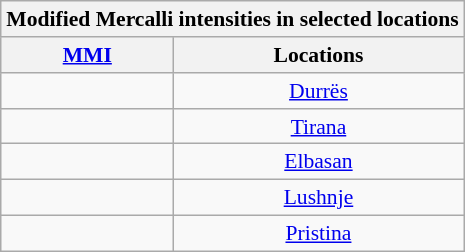<table class="wikitable" style="float: right; text-align: center; font-size:90%;">
<tr>
<th colspan="2" style="text-align: center;">Modified Mercalli intensities in selected locations</th>
</tr>
<tr>
<th><a href='#'>MMI</a></th>
<th>Locations</th>
</tr>
<tr>
<td></td>
<td><a href='#'>Durrës</a></td>
</tr>
<tr>
<td></td>
<td><a href='#'>Tirana</a></td>
</tr>
<tr>
<td></td>
<td><a href='#'>Elbasan</a></td>
</tr>
<tr>
<td></td>
<td><a href='#'>Lushnje</a></td>
</tr>
<tr>
<td></td>
<td><a href='#'>Pristina</a></td>
</tr>
</table>
